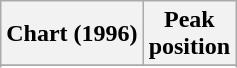<table class="wikitable sortable plainrowheaders" style="text-align:center">
<tr>
<th scope="col">Chart (1996)</th>
<th scope="col">Peak<br>position</th>
</tr>
<tr>
</tr>
<tr>
</tr>
</table>
